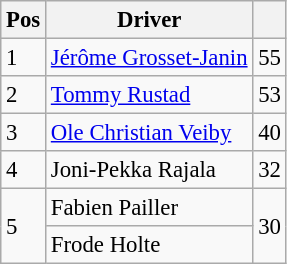<table class="wikitable" style="font-size: 95%;">
<tr>
<th>Pos</th>
<th>Driver</th>
<th></th>
</tr>
<tr>
<td>1</td>
<td> <a href='#'>Jérôme Grosset-Janin</a></td>
<td align="right">55</td>
</tr>
<tr>
<td>2</td>
<td> <a href='#'>Tommy Rustad</a></td>
<td align="right">53</td>
</tr>
<tr>
<td>3</td>
<td> <a href='#'>Ole Christian Veiby</a></td>
<td align="right">40</td>
</tr>
<tr>
<td>4</td>
<td> Joni-Pekka Rajala</td>
<td align="right">32</td>
</tr>
<tr>
<td rowspan=2>5</td>
<td> Fabien Pailler</td>
<td rowspan=2 align="right">30</td>
</tr>
<tr>
<td> Frode Holte</td>
</tr>
</table>
